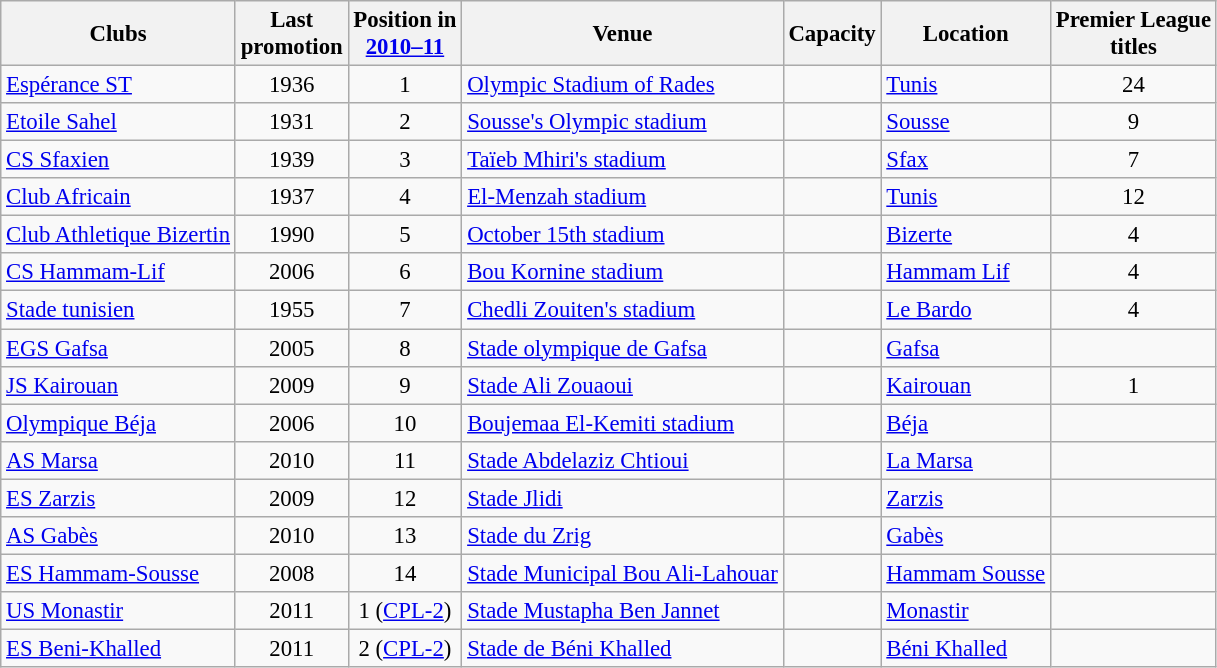<table class="wikitable sortable" style="font-size:95%">
<tr>
<th>Clubs</th>
<th>Last <br>promotion</th>
<th>Position in<br><a href='#'>2010–11</a></th>
<th>Venue</th>
<th>Capacity</th>
<th>Location</th>
<th>Premier League <br>titles</th>
</tr>
<tr bc=#D0F0C0>
<td><a href='#'>Espérance ST</a></td>
<td align=center>1936</td>
<td align=center>1</td>
<td><a href='#'>Olympic Stadium of Rades</a></td>
<td></td>
<td><a href='#'>Tunis</a></td>
<td align=center>24</td>
</tr>
<tr bc=#D0F0C0>
<td><a href='#'>Etoile Sahel</a></td>
<td align=center>1931</td>
<td align=center>2</td>
<td><a href='#'>Sousse's Olympic stadium</a></td>
<td></td>
<td><a href='#'>Sousse</a></td>
<td align=center>9</td>
</tr>
<tr bc=#79BDFF>
<td><a href='#'>CS Sfaxien</a></td>
<td align=center>1939</td>
<td align=center>3</td>
<td><a href='#'>Taïeb Mhiri's stadium</a></td>
<td></td>
<td><a href='#'>Sfax</a></td>
<td align=center>7</td>
</tr>
<tr bc=#79BDFF>
<td><a href='#'>Club Africain</a></td>
<td align=center>1937</td>
<td align=center>4</td>
<td><a href='#'>El-Menzah stadium</a></td>
<td></td>
<td><a href='#'>Tunis</a></td>
<td align=center>12</td>
</tr>
<tr>
<td><a href='#'>Club Athletique Bizertin</a></td>
<td align=center>1990</td>
<td align=center>5</td>
<td><a href='#'>October 15th stadium</a></td>
<td></td>
<td><a href='#'>Bizerte</a></td>
<td align=center>4</td>
</tr>
<tr>
<td><a href='#'>CS Hammam-Lif</a></td>
<td align=center>2006</td>
<td align=center>6</td>
<td><a href='#'>Bou Kornine stadium</a></td>
<td></td>
<td><a href='#'>Hammam Lif</a></td>
<td align=center>4</td>
</tr>
<tr>
<td><a href='#'>Stade tunisien</a></td>
<td align=center>1955</td>
<td align=center>7</td>
<td><a href='#'>Chedli Zouiten's stadium</a></td>
<td></td>
<td><a href='#'>Le Bardo</a></td>
<td align=center>4</td>
</tr>
<tr>
<td><a href='#'>EGS Gafsa</a></td>
<td align=center>2005</td>
<td align=center>8</td>
<td><a href='#'>Stade olympique de Gafsa</a></td>
<td></td>
<td><a href='#'>Gafsa</a></td>
<td></td>
</tr>
<tr>
<td><a href='#'>JS Kairouan</a></td>
<td align=center>2009</td>
<td align=center>9</td>
<td><a href='#'>Stade Ali Zouaoui</a></td>
<td></td>
<td><a href='#'>Kairouan</a></td>
<td align=center>1</td>
</tr>
<tr>
<td><a href='#'>Olympique Béja</a></td>
<td align=center>2006</td>
<td align=center>10</td>
<td><a href='#'>Boujemaa El-Kemiti stadium</a></td>
<td></td>
<td><a href='#'>Béja</a></td>
<td></td>
</tr>
<tr>
<td><a href='#'>AS Marsa</a></td>
<td align=center>2010</td>
<td align=center>11</td>
<td><a href='#'>Stade Abdelaziz Chtioui</a></td>
<td></td>
<td><a href='#'>La Marsa</a></td>
<td></td>
</tr>
<tr>
<td><a href='#'>ES Zarzis</a></td>
<td align=center>2009</td>
<td align=center>12</td>
<td><a href='#'>Stade Jlidi</a></td>
<td></td>
<td><a href='#'>Zarzis</a></td>
<td></td>
</tr>
<tr>
<td><a href='#'>AS Gabès</a></td>
<td align=center>2010</td>
<td align=center>13</td>
<td><a href='#'>Stade du Zrig</a></td>
<td></td>
<td><a href='#'>Gabès</a></td>
<td></td>
</tr>
<tr>
<td><a href='#'>ES Hammam-Sousse</a></td>
<td align=center>2008</td>
<td align=center>14</td>
<td><a href='#'>Stade Municipal Bou Ali-Lahouar</a></td>
<td></td>
<td><a href='#'>Hammam Sousse</a></td>
<td></td>
</tr>
<tr>
<td><a href='#'>US Monastir</a></td>
<td align=center>2011</td>
<td align=center>1 (<a href='#'>CPL-2</a>)</td>
<td><a href='#'>Stade Mustapha Ben Jannet</a></td>
<td></td>
<td><a href='#'>Monastir</a></td>
<td></td>
</tr>
<tr>
<td><a href='#'>ES Beni-Khalled</a></td>
<td align=center>2011</td>
<td align=center>2 (<a href='#'>CPL-2</a>)</td>
<td><a href='#'>Stade de Béni Khalled</a></td>
<td></td>
<td><a href='#'>Béni Khalled</a></td>
<td></td>
</tr>
</table>
